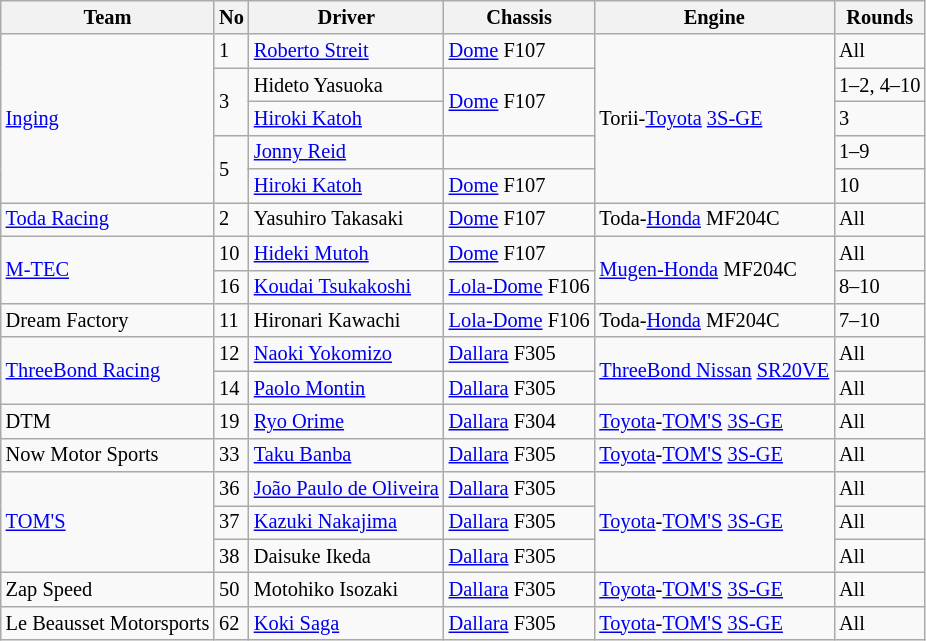<table class="wikitable" style="font-size: 85%;">
<tr>
<th>Team</th>
<th>No</th>
<th>Driver</th>
<th>Chassis</th>
<th>Engine</th>
<th>Rounds</th>
</tr>
<tr>
<td rowspan=5><a href='#'>Inging</a></td>
<td>1</td>
<td> <a href='#'>Roberto Streit</a></td>
<td><a href='#'>Dome</a> F107</td>
<td rowspan=5>Torii-<a href='#'>Toyota</a> <a href='#'>3S-GE</a></td>
<td>All</td>
</tr>
<tr>
<td rowspan=2>3</td>
<td> Hideto Yasuoka</td>
<td rowspan=2><a href='#'>Dome</a> F107</td>
<td>1–2, 4–10</td>
</tr>
<tr>
<td> <a href='#'>Hiroki Katoh</a></td>
<td>3</td>
</tr>
<tr>
<td rowspan=2>5</td>
<td> <a href='#'>Jonny Reid</a></td>
<td></td>
<td>1–9</td>
</tr>
<tr>
<td> <a href='#'>Hiroki Katoh</a></td>
<td><a href='#'>Dome</a> F107</td>
<td>10</td>
</tr>
<tr>
<td><a href='#'>Toda Racing</a></td>
<td>2</td>
<td> Yasuhiro Takasaki</td>
<td><a href='#'>Dome</a> F107</td>
<td>Toda-<a href='#'>Honda</a> MF204C</td>
<td>All</td>
</tr>
<tr>
<td rowspan=2><a href='#'>M-TEC</a></td>
<td>10</td>
<td> <a href='#'>Hideki Mutoh</a></td>
<td><a href='#'>Dome</a> F107</td>
<td rowspan=2><a href='#'>Mugen-Honda</a> MF204C</td>
<td>All</td>
</tr>
<tr>
<td>16</td>
<td> <a href='#'>Koudai Tsukakoshi</a></td>
<td><a href='#'>Lola-Dome</a> F106</td>
<td>8–10</td>
</tr>
<tr>
<td>Dream Factory</td>
<td>11</td>
<td> Hironari Kawachi</td>
<td><a href='#'>Lola-Dome</a> F106</td>
<td>Toda-<a href='#'>Honda</a> MF204C</td>
<td>7–10</td>
</tr>
<tr>
<td rowspan=2><a href='#'>ThreeBond Racing</a></td>
<td>12</td>
<td> <a href='#'>Naoki Yokomizo</a></td>
<td><a href='#'>Dallara</a> F305</td>
<td rowspan=2><a href='#'>ThreeBond Nissan</a> <a href='#'>SR20VE</a></td>
<td>All</td>
</tr>
<tr>
<td>14</td>
<td> <a href='#'>Paolo Montin</a></td>
<td><a href='#'>Dallara</a> F305</td>
<td>All</td>
</tr>
<tr>
<td>DTM</td>
<td>19</td>
<td> <a href='#'>Ryo Orime</a></td>
<td><a href='#'>Dallara</a> F304</td>
<td><a href='#'>Toyota</a>-<a href='#'>TOM'S</a> <a href='#'>3S-GE</a></td>
<td>All</td>
</tr>
<tr>
<td>Now Motor Sports</td>
<td>33</td>
<td> <a href='#'>Taku Banba</a></td>
<td><a href='#'>Dallara</a> F305</td>
<td><a href='#'>Toyota</a>-<a href='#'>TOM'S</a> <a href='#'>3S-GE</a></td>
<td>All</td>
</tr>
<tr>
<td rowspan=3><a href='#'>TOM'S</a></td>
<td>36</td>
<td> <a href='#'>João Paulo de Oliveira</a></td>
<td><a href='#'>Dallara</a> F305</td>
<td rowspan=3><a href='#'>Toyota</a>-<a href='#'>TOM'S</a> <a href='#'>3S-GE</a></td>
<td>All</td>
</tr>
<tr>
<td>37</td>
<td> <a href='#'>Kazuki Nakajima</a></td>
<td><a href='#'>Dallara</a> F305</td>
<td>All</td>
</tr>
<tr>
<td>38</td>
<td> Daisuke Ikeda</td>
<td><a href='#'>Dallara</a> F305</td>
<td>All</td>
</tr>
<tr>
<td>Zap Speed</td>
<td>50</td>
<td> Motohiko Isozaki</td>
<td><a href='#'>Dallara</a> F305</td>
<td><a href='#'>Toyota</a>-<a href='#'>TOM'S</a> <a href='#'>3S-GE</a></td>
<td>All</td>
</tr>
<tr>
<td>Le Beausset Motorsports</td>
<td>62</td>
<td> <a href='#'>Koki Saga</a></td>
<td><a href='#'>Dallara</a> F305</td>
<td><a href='#'>Toyota</a>-<a href='#'>TOM'S</a> <a href='#'>3S-GE</a></td>
<td>All</td>
</tr>
</table>
